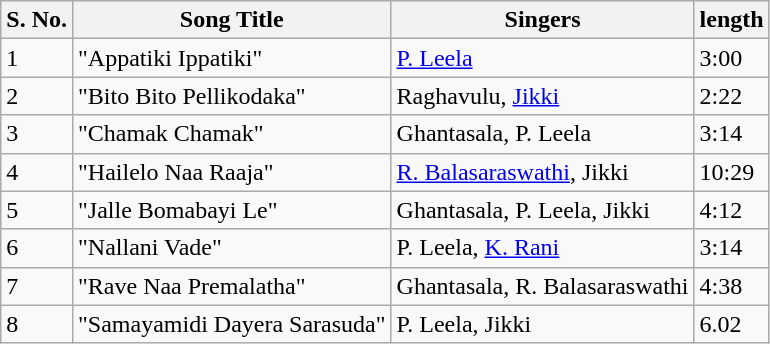<table class="wikitable">
<tr>
<th>S. No.</th>
<th>Song Title</th>
<th>Singers</th>
<th>length</th>
</tr>
<tr>
<td>1</td>
<td>"Appatiki Ippatiki"</td>
<td><a href='#'>P. Leela</a></td>
<td>3:00</td>
</tr>
<tr>
<td>2</td>
<td>"Bito Bito Pellikodaka"</td>
<td>Raghavulu, <a href='#'>Jikki</a></td>
<td>2:22</td>
</tr>
<tr>
<td>3</td>
<td>"Chamak Chamak"</td>
<td>Ghantasala, P. Leela</td>
<td>3:14</td>
</tr>
<tr>
<td>4</td>
<td>"Hailelo Naa Raaja"</td>
<td><a href='#'>R. Balasaraswathi</a>, Jikki</td>
<td>10:29</td>
</tr>
<tr>
<td>5</td>
<td>"Jalle Bomabayi Le"</td>
<td>Ghantasala, P. Leela, Jikki</td>
<td>4:12</td>
</tr>
<tr>
<td>6</td>
<td>"Nallani Vade"</td>
<td>P. Leela, <a href='#'>K. Rani</a></td>
<td>3:14</td>
</tr>
<tr>
<td>7</td>
<td>"Rave Naa Premalatha"</td>
<td>Ghantasala, R. Balasaraswathi</td>
<td>4:38</td>
</tr>
<tr>
<td>8</td>
<td>"Samayamidi Dayera Sarasuda"</td>
<td>P. Leela, Jikki</td>
<td>6.02</td>
</tr>
</table>
